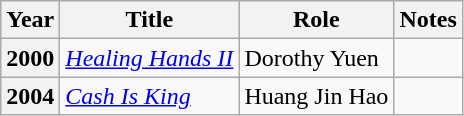<table class="wikitable sortable">
<tr>
<th>Year</th>
<th>Title</th>
<th>Role</th>
<th class="unsortable">Notes</th>
</tr>
<tr>
<th>2000</th>
<td><em><a href='#'>Healing Hands II</a></em></td>
<td>Dorothy Yuen</td>
<td></td>
</tr>
<tr>
<th>2004</th>
<td><em><a href='#'>Cash Is King</a></em></td>
<td>Huang Jin Hao</td>
<td></td>
</tr>
</table>
